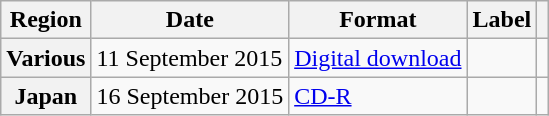<table class="wikitable plainrowheaders">
<tr>
<th scope="col">Region</th>
<th scope="col">Date</th>
<th scope="col">Format</th>
<th scope="col">Label</th>
<th scope="col"></th>
</tr>
<tr>
<th scope="row">Various</th>
<td>11 September 2015</td>
<td><a href='#'>Digital download</a></td>
<td></td>
<td></td>
</tr>
<tr>
<th scope="row">Japan</th>
<td>16 September 2015</td>
<td><a href='#'>CD-R</a></td>
<td></td>
<td></td>
</tr>
</table>
